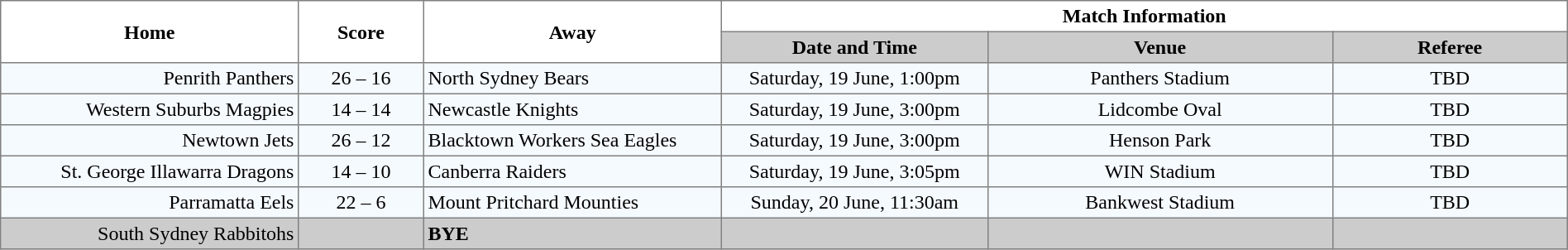<table border="1" cellpadding="3" cellspacing="0" width="100%" style="border-collapse:collapse;  text-align:center;">
<tr>
<th rowspan="2" width="19%">Home</th>
<th rowspan="2" width="8%">Score</th>
<th rowspan="2" width="19%">Away</th>
<th colspan="3">Match Information</th>
</tr>
<tr bgcolor="#CCCCCC">
<th width="17%">Date and Time</th>
<th width="22%">Venue</th>
<th width="50%">Referee</th>
</tr>
<tr style="text-align:center; background:#f5faff;">
<td align="right">Penrith Panthers </td>
<td>26 – 16</td>
<td align="left"> North Sydney Bears</td>
<td>Saturday, 19 June, 1:00pm</td>
<td>Panthers Stadium</td>
<td>TBD</td>
</tr>
<tr style="text-align:center; background:#f5faff;">
<td align="right">Western Suburbs Magpies </td>
<td>14 – 14</td>
<td align="left"> Newcastle Knights</td>
<td>Saturday, 19 June, 3:00pm</td>
<td>Lidcombe Oval</td>
<td>TBD</td>
</tr>
<tr style="text-align:center; background:#f5faff;">
<td align="right">Newtown Jets </td>
<td>26 – 12</td>
<td align="left"> Blacktown Workers Sea Eagles</td>
<td>Saturday, 19 June, 3:00pm</td>
<td>Henson Park</td>
<td>TBD</td>
</tr>
<tr style="text-align:center; background:#f5faff;">
<td align="right">St. George Illawarra Dragons </td>
<td>14 – 10</td>
<td align="left"> Canberra Raiders</td>
<td>Saturday, 19 June, 3:05pm</td>
<td>WIN Stadium</td>
<td>TBD</td>
</tr>
<tr style="text-align:center; background:#f5faff;">
<td align="right">Parramatta Eels </td>
<td>22 – 6</td>
<td align="left"> Mount Pritchard Mounties</td>
<td>Sunday, 20 June, 11:30am</td>
<td>Bankwest Stadium</td>
<td>TBD</td>
</tr>
<tr style="text-align:center; background:#CCCCCC;">
<td align="right">South Sydney Rabbitohs </td>
<td></td>
<td align="left"><strong>BYE</strong></td>
<td></td>
<td></td>
<td></td>
</tr>
</table>
